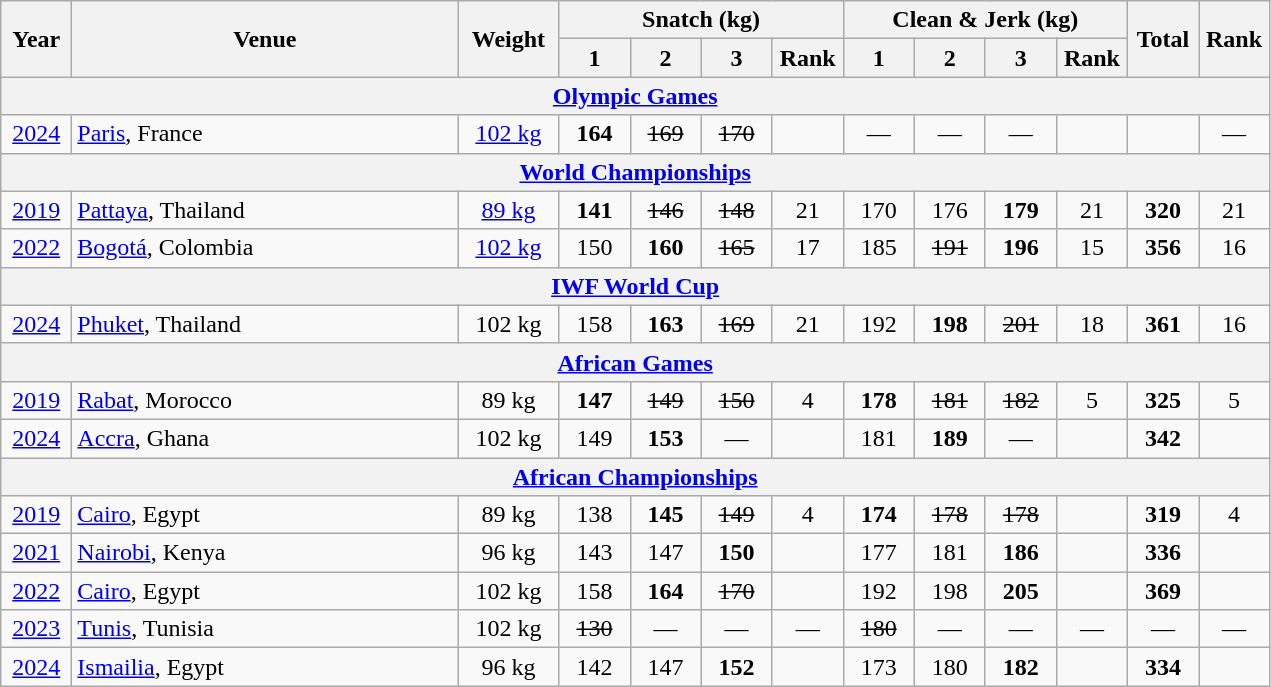<table class = "wikitable" style="text-align:center;">
<tr>
<th rowspan=2 width=40>Year</th>
<th rowspan=2 width=250>Venue</th>
<th rowspan=2 width=60>Weight</th>
<th colspan=4>Snatch (kg)</th>
<th colspan=4>Clean & Jerk (kg)</th>
<th rowspan=2 width=40>Total</th>
<th rowspan=2 width=40>Rank</th>
</tr>
<tr>
<th width=40>1</th>
<th width=40>2</th>
<th width=40>3</th>
<th width=40>Rank</th>
<th width=40>1</th>
<th width=40>2</th>
<th width=40>3</th>
<th width=40>Rank</th>
</tr>
<tr>
<th colspan=13><a href='#'>Olympic Games</a></th>
</tr>
<tr>
<td><a href='#'>2024</a></td>
<td align=left><a href='#'>Paris</a>, France</td>
<td><a href='#'>102 kg</a></td>
<td><strong>164</strong></td>
<td><s>169</s></td>
<td><s>170</s></td>
<td></td>
<td>—</td>
<td>—</td>
<td>—</td>
<td></td>
<td></td>
<td>—</td>
</tr>
<tr>
<th colspan=13><a href='#'>World Championships</a></th>
</tr>
<tr>
<td><a href='#'>2019</a></td>
<td align=left><a href='#'>Pattaya</a>, Thailand</td>
<td><a href='#'>89 kg</a></td>
<td><strong>141</strong></td>
<td><s>146</s></td>
<td><s>148</s></td>
<td>21</td>
<td>170</td>
<td>176</td>
<td><strong>179</strong></td>
<td>21</td>
<td><strong>320</strong></td>
<td>21</td>
</tr>
<tr>
<td><a href='#'>2022</a></td>
<td align=left><a href='#'>Bogotá</a>, Colombia</td>
<td><a href='#'>102 kg</a></td>
<td>150</td>
<td><strong>160</strong></td>
<td><s>165</s></td>
<td>17</td>
<td>185</td>
<td><s>191</s></td>
<td><strong>196</strong></td>
<td>15</td>
<td><strong>356</strong></td>
<td>16</td>
</tr>
<tr>
<th colspan=13><a href='#'>IWF World Cup</a></th>
</tr>
<tr>
<td><a href='#'>2024</a></td>
<td align=left><a href='#'>Phuket</a>, Thailand</td>
<td>102 kg</td>
<td>158</td>
<td><strong>163</strong></td>
<td><s>169</s></td>
<td>21</td>
<td>192</td>
<td><strong>198</strong></td>
<td><s>201</s></td>
<td>18</td>
<td><strong>361</strong></td>
<td>16</td>
</tr>
<tr>
<th colspan=13><a href='#'>African Games</a></th>
</tr>
<tr>
<td><a href='#'>2019</a></td>
<td align=left><a href='#'>Rabat</a>, Morocco</td>
<td>89 kg</td>
<td><strong>147</strong></td>
<td><s>149</s></td>
<td><s>150</s></td>
<td>4</td>
<td><strong>178</strong></td>
<td><s>181</s></td>
<td><s>182</s></td>
<td>5</td>
<td><strong>325</strong></td>
<td>5</td>
</tr>
<tr>
<td><a href='#'>2024</a></td>
<td align=left><a href='#'>Accra</a>, Ghana</td>
<td>102 kg</td>
<td>149</td>
<td><strong>153</strong></td>
<td>—</td>
<td></td>
<td>181</td>
<td><strong>189</strong></td>
<td>—</td>
<td></td>
<td><strong>342</strong></td>
<td></td>
</tr>
<tr>
<th colspan=13><a href='#'>African Championships</a></th>
</tr>
<tr>
<td><a href='#'>2019</a></td>
<td align=left><a href='#'>Cairo</a>, Egypt</td>
<td>89 kg</td>
<td>138</td>
<td><strong>145</strong></td>
<td><s>149</s></td>
<td>4</td>
<td><strong>174</strong></td>
<td><s>178</s></td>
<td><s>178</s></td>
<td></td>
<td><strong>319</strong></td>
<td>4</td>
</tr>
<tr>
<td><a href='#'>2021</a></td>
<td align=left><a href='#'>Nairobi</a>, Kenya</td>
<td>96 kg</td>
<td>143</td>
<td>147</td>
<td><strong>150</strong></td>
<td></td>
<td>177</td>
<td>181</td>
<td><strong>186</strong></td>
<td></td>
<td><strong>336</strong></td>
<td></td>
</tr>
<tr>
<td><a href='#'>2022</a></td>
<td align=left><a href='#'>Cairo</a>, Egypt</td>
<td>102 kg</td>
<td>158</td>
<td><strong>164</strong></td>
<td><s>170</s></td>
<td></td>
<td>192</td>
<td>198</td>
<td><strong>205</strong></td>
<td></td>
<td><strong>369</strong></td>
<td></td>
</tr>
<tr>
<td><a href='#'>2023</a></td>
<td align=left><a href='#'>Tunis</a>, Tunisia</td>
<td>102 kg</td>
<td><s>130</s></td>
<td>—</td>
<td>—</td>
<td>—</td>
<td><s>180</s></td>
<td>—</td>
<td>—</td>
<td>—</td>
<td>—</td>
<td>—</td>
</tr>
<tr>
<td><a href='#'>2024</a></td>
<td align=left><a href='#'>Ismailia</a>, Egypt</td>
<td>96 kg</td>
<td>142</td>
<td>147</td>
<td><strong>152</strong></td>
<td></td>
<td>173</td>
<td>180</td>
<td><strong>182</strong></td>
<td></td>
<td><strong>334</strong></td>
<td></td>
</tr>
</table>
